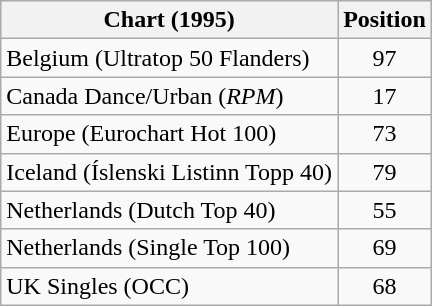<table class="wikitable sortable">
<tr>
<th>Chart (1995)</th>
<th>Position</th>
</tr>
<tr>
<td>Belgium (Ultratop 50 Flanders)</td>
<td align="center">97</td>
</tr>
<tr>
<td>Canada Dance/Urban (<em>RPM</em>)</td>
<td align="center">17</td>
</tr>
<tr>
<td>Europe (Eurochart Hot 100)</td>
<td align="center">73</td>
</tr>
<tr>
<td>Iceland (Íslenski Listinn Topp 40)</td>
<td align="center">79</td>
</tr>
<tr>
<td>Netherlands (Dutch Top 40)</td>
<td align="center">55</td>
</tr>
<tr>
<td>Netherlands (Single Top 100)</td>
<td align="center">69</td>
</tr>
<tr>
<td>UK Singles (OCC)</td>
<td align="center">68</td>
</tr>
</table>
